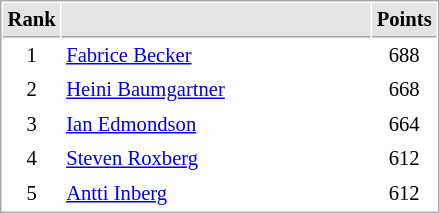<table cellspacing="1" cellpadding="3" style="border:1px solid #AAAAAA;font-size:86%">
<tr bgcolor="#E4E4E4">
<th style="border-bottom:1px solid #AAAAAA" width=10>Rank</th>
<th style="border-bottom:1px solid #AAAAAA" width=200></th>
<th style="border-bottom:1px solid #AAAAAA" width=20>Points</th>
</tr>
<tr>
<td align="center">1</td>
<td> <a href='#'>Fabrice Becker</a></td>
<td align=center>688</td>
</tr>
<tr>
<td align="center">2</td>
<td> <a href='#'>Heini Baumgartner</a></td>
<td align=center>668</td>
</tr>
<tr>
<td align="center">3</td>
<td> <a href='#'>Ian Edmondson</a></td>
<td align=center>664</td>
</tr>
<tr>
<td align="center">4</td>
<td> <a href='#'>Steven Roxberg</a></td>
<td align=center>612</td>
</tr>
<tr>
<td align="center">5</td>
<td> <a href='#'>Antti Inberg</a></td>
<td align=center>612</td>
</tr>
</table>
